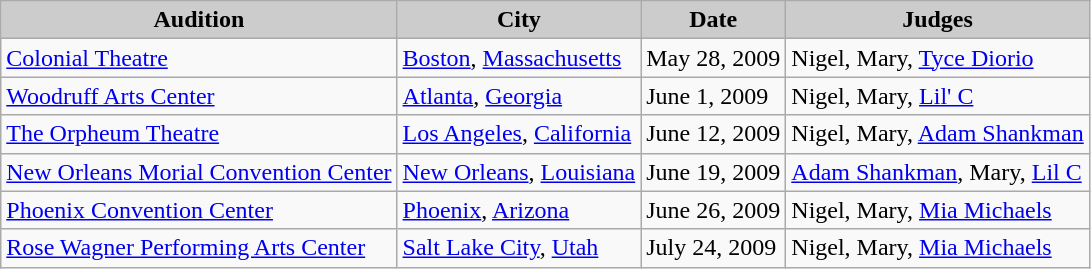<table class="wikitable">
<tr style="text-align:Center; background:#ccc;">
<td><strong>Audition</strong></td>
<td><strong>City</strong></td>
<td><strong>Date</strong></td>
<td><strong>Judges</strong></td>
</tr>
<tr>
<td><a href='#'>Colonial Theatre</a></td>
<td><a href='#'>Boston</a>, <a href='#'>Massachusetts</a></td>
<td>May 28, 2009</td>
<td>Nigel, Mary, <a href='#'>Tyce Diorio</a></td>
</tr>
<tr>
<td><a href='#'>Woodruff Arts Center</a></td>
<td><a href='#'>Atlanta</a>, <a href='#'>Georgia</a></td>
<td>June 1, 2009</td>
<td>Nigel, Mary, <a href='#'>Lil' C</a></td>
</tr>
<tr>
<td><a href='#'>The Orpheum Theatre</a></td>
<td><a href='#'>Los Angeles</a>, <a href='#'>California</a></td>
<td>June 12, 2009</td>
<td>Nigel, Mary, <a href='#'>Adam Shankman</a></td>
</tr>
<tr>
<td><a href='#'>New Orleans Morial Convention Center</a></td>
<td><a href='#'>New Orleans</a>, <a href='#'>Louisiana</a></td>
<td>June 19, 2009</td>
<td><a href='#'>Adam Shankman</a>, Mary, <a href='#'>Lil C</a> </td>
</tr>
<tr>
<td><a href='#'>Phoenix Convention Center</a></td>
<td><a href='#'>Phoenix</a>, <a href='#'>Arizona</a></td>
<td>June 26, 2009</td>
<td>Nigel, Mary, <a href='#'>Mia Michaels</a></td>
</tr>
<tr>
<td><a href='#'>Rose Wagner Performing Arts Center</a></td>
<td><a href='#'>Salt Lake City</a>, <a href='#'>Utah</a></td>
<td>July 24, 2009</td>
<td>Nigel, Mary, <a href='#'>Mia Michaels</a></td>
</tr>
</table>
